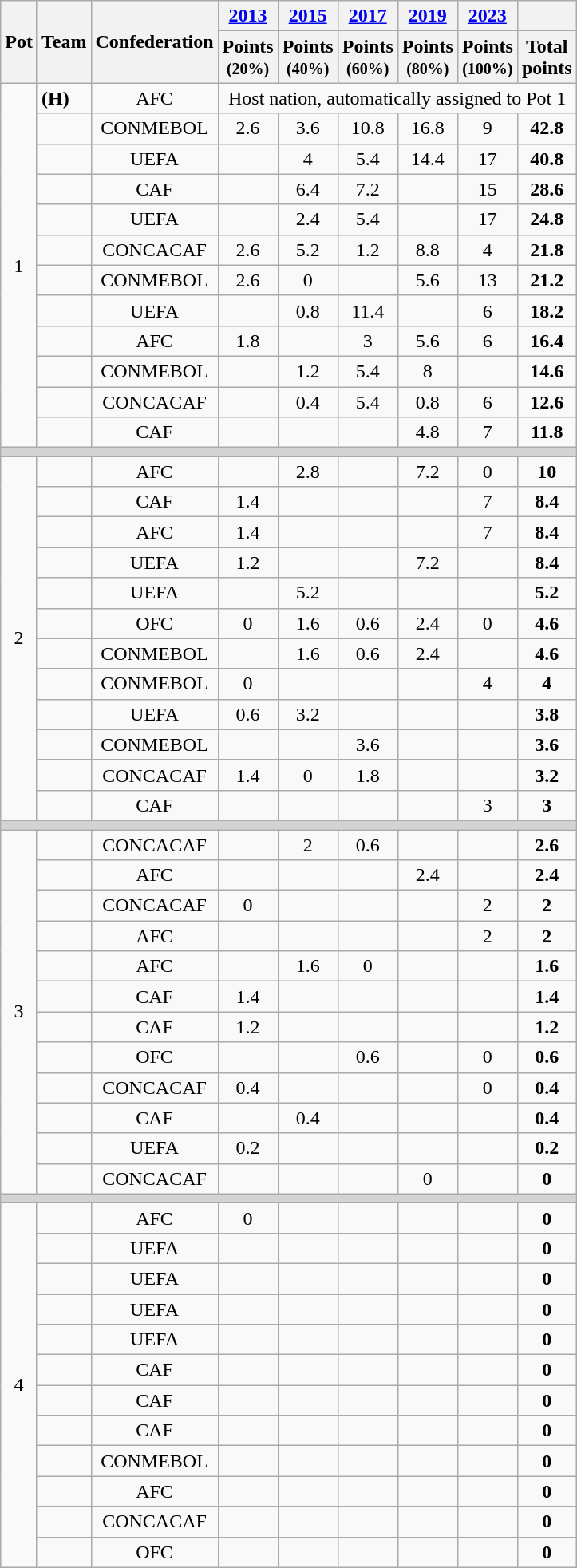<table class="wikitable" style="text-align: center;">
<tr>
<th rowspan=2>Pot</th>
<th rowspan=2>Team</th>
<th rowspan=2>Confederation</th>
<th><a href='#'>2013</a></th>
<th><a href='#'>2015</a></th>
<th><a href='#'>2017</a></th>
<th><a href='#'>2019</a></th>
<th><a href='#'>2023</a></th>
<th></th>
</tr>
<tr>
<th>Points<br><small>(20%)</small></th>
<th>Points<br><small>(40%)</small></th>
<th>Points<br><small>(60%)</small></th>
<th>Points<br><small>(80%)</small></th>
<th>Points<br><small>(100%)</small></th>
<th>Total<br>points</th>
</tr>
<tr>
<td rowspan=12>1</td>
<td align=left> <strong>(H)</strong></td>
<td>AFC</td>
<td colspan=6>Host nation, automatically assigned to Pot 1</td>
</tr>
<tr>
<td align=left></td>
<td>CONMEBOL</td>
<td>2.6</td>
<td>3.6</td>
<td>10.8</td>
<td>16.8</td>
<td>9</td>
<td><strong>42.8</strong></td>
</tr>
<tr>
<td align=left></td>
<td>UEFA</td>
<td></td>
<td>4</td>
<td>5.4</td>
<td>14.4</td>
<td>17</td>
<td><strong>40.8</strong></td>
</tr>
<tr>
<td align=left></td>
<td>CAF</td>
<td></td>
<td>6.4</td>
<td>7.2</td>
<td></td>
<td>15</td>
<td><strong>28.6</strong></td>
</tr>
<tr>
<td align=left></td>
<td>UEFA</td>
<td></td>
<td>2.4</td>
<td>5.4</td>
<td></td>
<td>17</td>
<td><strong>24.8</strong></td>
</tr>
<tr>
<td align=left></td>
<td>CONCACAF</td>
<td>2.6</td>
<td>5.2</td>
<td>1.2</td>
<td>8.8</td>
<td>4</td>
<td><strong>21.8</strong></td>
</tr>
<tr>
<td align=left></td>
<td>CONMEBOL</td>
<td>2.6</td>
<td>0</td>
<td></td>
<td>5.6</td>
<td>13</td>
<td><strong>21.2</strong></td>
</tr>
<tr>
<td align=left></td>
<td>UEFA</td>
<td></td>
<td>0.8</td>
<td>11.4</td>
<td></td>
<td>6</td>
<td><strong>18.2</strong></td>
</tr>
<tr>
<td align=left></td>
<td>AFC</td>
<td>1.8</td>
<td></td>
<td>3</td>
<td>5.6</td>
<td>6</td>
<td><strong>16.4</strong></td>
</tr>
<tr>
<td align=left></td>
<td>CONMEBOL</td>
<td></td>
<td>1.2</td>
<td>5.4</td>
<td>8</td>
<td></td>
<td><strong>14.6</strong></td>
</tr>
<tr>
<td align=left></td>
<td>CONCACAF</td>
<td></td>
<td>0.4</td>
<td>5.4</td>
<td>0.8</td>
<td>6</td>
<td><strong>12.6</strong></td>
</tr>
<tr>
<td align=left></td>
<td>CAF</td>
<td></td>
<td></td>
<td></td>
<td>4.8</td>
<td>7</td>
<td><strong>11.8</strong></td>
</tr>
<tr>
<td colspan=13 bgcolor=lightgrey></td>
</tr>
<tr>
<td rowspan=12>2</td>
<td align=left></td>
<td>AFC</td>
<td></td>
<td>2.8</td>
<td></td>
<td>7.2</td>
<td>0</td>
<td><strong>10</strong></td>
</tr>
<tr>
<td align=left></td>
<td>CAF</td>
<td>1.4</td>
<td></td>
<td></td>
<td></td>
<td>7</td>
<td><strong>8.4</strong></td>
</tr>
<tr>
<td align=left></td>
<td>AFC</td>
<td>1.4</td>
<td></td>
<td></td>
<td></td>
<td>7</td>
<td><strong>8.4</strong></td>
</tr>
<tr>
<td align=left></td>
<td>UEFA</td>
<td>1.2</td>
<td></td>
<td></td>
<td>7.2</td>
<td></td>
<td><strong>8.4</strong></td>
</tr>
<tr>
<td align=left></td>
<td>UEFA</td>
<td></td>
<td>5.2</td>
<td></td>
<td></td>
<td></td>
<td><strong>5.2</strong></td>
</tr>
<tr>
<td align=left></td>
<td>OFC</td>
<td>0</td>
<td>1.6</td>
<td>0.6</td>
<td>2.4</td>
<td>0</td>
<td><strong>4.6</strong></td>
</tr>
<tr>
<td align=left></td>
<td>CONMEBOL</td>
<td></td>
<td>1.6</td>
<td>0.6</td>
<td>2.4</td>
<td></td>
<td><strong>4.6</strong></td>
</tr>
<tr>
<td align=left></td>
<td>CONMEBOL</td>
<td>0</td>
<td></td>
<td></td>
<td></td>
<td>4</td>
<td><strong>4</strong></td>
</tr>
<tr>
<td align=left></td>
<td>UEFA</td>
<td>0.6</td>
<td>3.2</td>
<td></td>
<td></td>
<td></td>
<td><strong>3.8</strong></td>
</tr>
<tr>
<td align=left></td>
<td>CONMEBOL</td>
<td></td>
<td></td>
<td>3.6</td>
<td></td>
<td></td>
<td><strong>3.6</strong></td>
</tr>
<tr>
<td align=left></td>
<td>CONCACAF</td>
<td>1.4</td>
<td>0</td>
<td>1.8</td>
<td></td>
<td></td>
<td><strong>3.2</strong></td>
</tr>
<tr>
<td align=left></td>
<td>CAF</td>
<td></td>
<td></td>
<td></td>
<td></td>
<td>3</td>
<td><strong>3</strong></td>
</tr>
<tr>
<td colspan=13 bgcolor=lightgrey></td>
</tr>
<tr>
<td rowspan=12>3</td>
<td align=left></td>
<td>CONCACAF</td>
<td></td>
<td>2</td>
<td>0.6</td>
<td></td>
<td></td>
<td><strong>2.6</strong></td>
</tr>
<tr>
<td align=left></td>
<td>AFC</td>
<td></td>
<td></td>
<td></td>
<td>2.4</td>
<td></td>
<td><strong>2.4</strong></td>
</tr>
<tr>
<td align=left></td>
<td>CONCACAF</td>
<td>0</td>
<td></td>
<td></td>
<td></td>
<td>2</td>
<td><strong>2</strong></td>
</tr>
<tr>
<td align=left></td>
<td>AFC</td>
<td></td>
<td></td>
<td></td>
<td></td>
<td>2</td>
<td><strong>2</strong></td>
</tr>
<tr>
<td align=left></td>
<td>AFC</td>
<td></td>
<td>1.6</td>
<td>0</td>
<td></td>
<td></td>
<td><strong>1.6</strong></td>
</tr>
<tr>
<td align=left></td>
<td>CAF</td>
<td>1.4</td>
<td></td>
<td></td>
<td></td>
<td></td>
<td><strong>1.4</strong></td>
</tr>
<tr>
<td align=left></td>
<td>CAF</td>
<td>1.2</td>
<td></td>
<td></td>
<td></td>
<td></td>
<td><strong>1.2</strong></td>
</tr>
<tr>
<td align=left></td>
<td>OFC</td>
<td></td>
<td></td>
<td>0.6</td>
<td></td>
<td>0</td>
<td><strong>0.6</strong></td>
</tr>
<tr>
<td align=left></td>
<td>CONCACAF</td>
<td>0.4</td>
<td></td>
<td></td>
<td></td>
<td>0</td>
<td><strong>0.4</strong></td>
</tr>
<tr>
<td align=left></td>
<td>CAF</td>
<td></td>
<td>0.4</td>
<td></td>
<td></td>
<td></td>
<td><strong>0.4</strong></td>
</tr>
<tr>
<td align=left></td>
<td>UEFA</td>
<td>0.2</td>
<td></td>
<td></td>
<td></td>
<td></td>
<td><strong>0.2</strong></td>
</tr>
<tr>
<td align=left></td>
<td>CONCACAF</td>
<td></td>
<td></td>
<td></td>
<td>0</td>
<td></td>
<td><strong>0</strong></td>
</tr>
<tr>
<td colspan=13 bgcolor=lightgrey></td>
</tr>
<tr>
<td rowspan=12>4</td>
<td align=left></td>
<td>AFC</td>
<td>0</td>
<td></td>
<td></td>
<td></td>
<td></td>
<td><strong>0</strong></td>
</tr>
<tr>
<td align=left></td>
<td>UEFA</td>
<td></td>
<td></td>
<td></td>
<td></td>
<td></td>
<td><strong>0</strong></td>
</tr>
<tr>
<td align=left></td>
<td>UEFA</td>
<td></td>
<td></td>
<td></td>
<td></td>
<td></td>
<td><strong>0</strong></td>
</tr>
<tr>
<td align=left></td>
<td>UEFA</td>
<td></td>
<td></td>
<td></td>
<td></td>
<td></td>
<td><strong>0</strong></td>
</tr>
<tr>
<td align=left></td>
<td>UEFA</td>
<td></td>
<td></td>
<td></td>
<td></td>
<td></td>
<td><strong>0</strong></td>
</tr>
<tr>
<td align=left></td>
<td>CAF</td>
<td></td>
<td></td>
<td></td>
<td></td>
<td></td>
<td><strong>0</strong></td>
</tr>
<tr>
<td align=left></td>
<td>CAF</td>
<td></td>
<td></td>
<td></td>
<td></td>
<td></td>
<td><strong>0</strong></td>
</tr>
<tr>
<td align=left></td>
<td>CAF</td>
<td></td>
<td></td>
<td></td>
<td></td>
<td></td>
<td><strong>0</strong></td>
</tr>
<tr>
<td align=left></td>
<td>CONMEBOL</td>
<td></td>
<td></td>
<td></td>
<td></td>
<td></td>
<td><strong>0</strong></td>
</tr>
<tr>
<td align=left></td>
<td>AFC</td>
<td></td>
<td></td>
<td></td>
<td></td>
<td></td>
<td><strong>0</strong></td>
</tr>
<tr>
<td align=left></td>
<td>CONCACAF</td>
<td></td>
<td></td>
<td></td>
<td></td>
<td></td>
<td><strong>0</strong></td>
</tr>
<tr>
<td align=left></td>
<td>OFC</td>
<td></td>
<td></td>
<td></td>
<td></td>
<td></td>
<td><strong>0</strong></td>
</tr>
</table>
